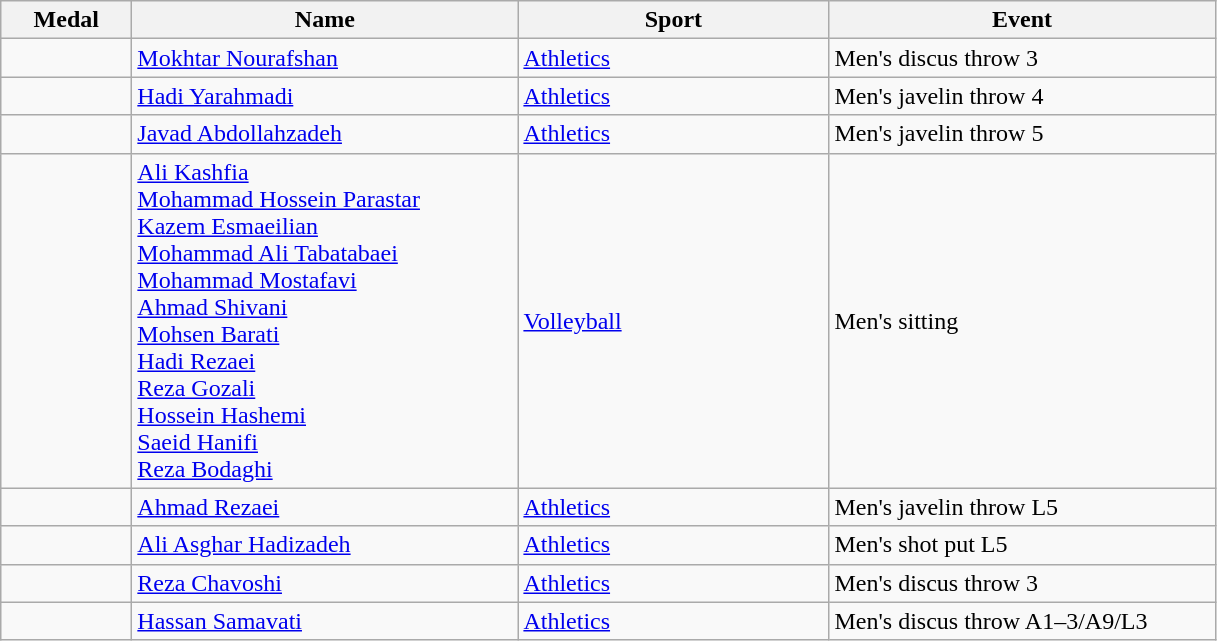<table class="wikitable" style="font-size:100%">
<tr>
<th width="80">Medal</th>
<th width="250">Name</th>
<th width="200">Sport</th>
<th width="250">Event</th>
</tr>
<tr>
<td></td>
<td><a href='#'>Mokhtar Nourafshan</a></td>
<td><a href='#'>Athletics</a></td>
<td>Men's discus throw 3</td>
</tr>
<tr>
<td></td>
<td><a href='#'>Hadi Yarahmadi</a></td>
<td><a href='#'>Athletics</a></td>
<td>Men's javelin throw 4</td>
</tr>
<tr>
<td></td>
<td><a href='#'>Javad Abdollahzadeh</a></td>
<td><a href='#'>Athletics</a></td>
<td>Men's javelin throw 5</td>
</tr>
<tr>
<td></td>
<td><a href='#'>Ali Kashfia</a><br><a href='#'>Mohammad Hossein Parastar</a><br><a href='#'>Kazem Esmaeilian</a><br><a href='#'>Mohammad Ali Tabatabaei</a><br><a href='#'>Mohammad Mostafavi</a><br><a href='#'>Ahmad Shivani</a><br><a href='#'>Mohsen Barati</a><br><a href='#'>Hadi Rezaei</a><br><a href='#'>Reza Gozali</a><br><a href='#'>Hossein Hashemi</a><br><a href='#'>Saeid Hanifi</a><br><a href='#'>Reza Bodaghi</a></td>
<td><a href='#'>Volleyball</a></td>
<td>Men's sitting</td>
</tr>
<tr>
<td></td>
<td><a href='#'>Ahmad Rezaei</a></td>
<td><a href='#'>Athletics</a></td>
<td>Men's javelin throw L5</td>
</tr>
<tr>
<td></td>
<td><a href='#'>Ali Asghar Hadizadeh</a></td>
<td><a href='#'>Athletics</a></td>
<td>Men's shot put L5</td>
</tr>
<tr>
<td></td>
<td><a href='#'>Reza Chavoshi</a></td>
<td><a href='#'>Athletics</a></td>
<td>Men's discus throw 3</td>
</tr>
<tr>
<td></td>
<td><a href='#'>Hassan Samavati</a></td>
<td><a href='#'>Athletics</a></td>
<td>Men's discus throw A1–3/A9/L3</td>
</tr>
</table>
